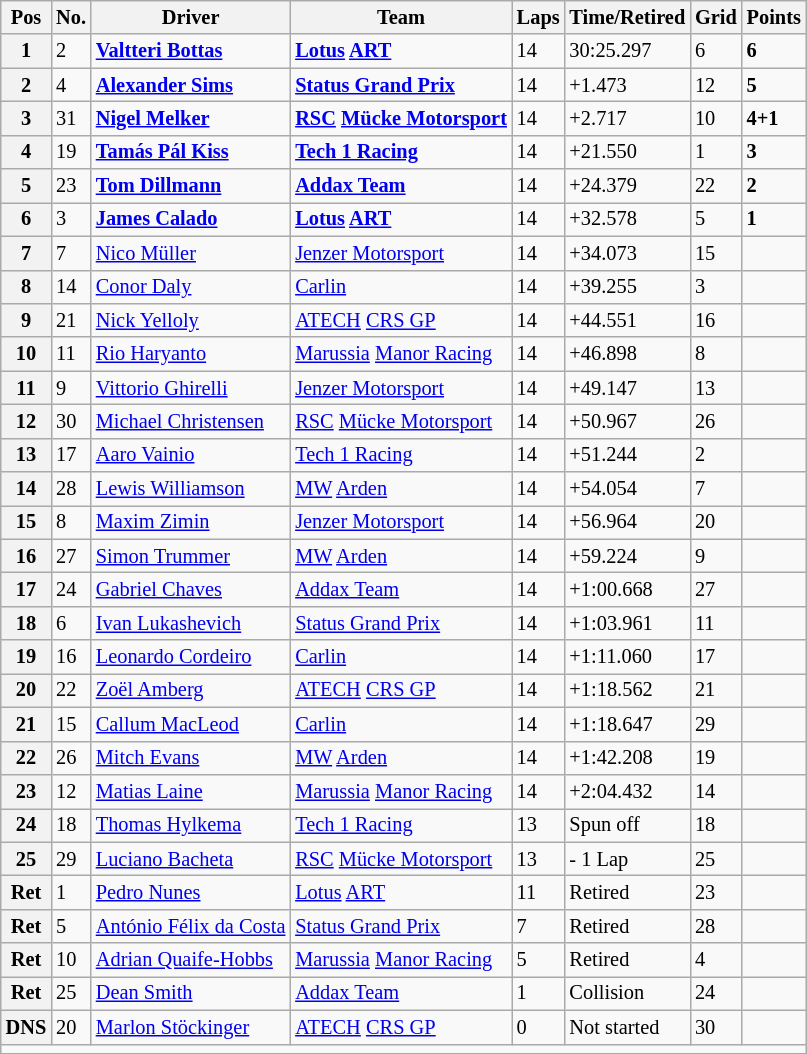<table class="wikitable" style="font-size:85%">
<tr>
<th>Pos</th>
<th>No.</th>
<th>Driver</th>
<th>Team</th>
<th>Laps</th>
<th>Time/Retired</th>
<th>Grid</th>
<th>Points</th>
</tr>
<tr>
<th>1</th>
<td>2</td>
<td> <strong><a href='#'>Valtteri Bottas</a></strong></td>
<td><strong><a href='#'>Lotus</a> <a href='#'>ART</a></strong></td>
<td>14</td>
<td>30:25.297</td>
<td>6</td>
<td><strong>6</strong></td>
</tr>
<tr>
<th>2</th>
<td>4</td>
<td> <strong><a href='#'>Alexander Sims</a></strong></td>
<td><strong><a href='#'>Status Grand Prix</a></strong></td>
<td>14</td>
<td>+1.473</td>
<td>12</td>
<td><strong>5</strong></td>
</tr>
<tr>
<th>3</th>
<td>31</td>
<td> <strong><a href='#'>Nigel Melker</a></strong></td>
<td><strong><a href='#'>RSC</a> <a href='#'>Mücke Motorsport</a></strong></td>
<td>14</td>
<td>+2.717</td>
<td>10</td>
<td><strong>4+1</strong></td>
</tr>
<tr>
<th>4</th>
<td>19</td>
<td> <strong><a href='#'>Tamás Pál Kiss</a></strong></td>
<td><strong><a href='#'>Tech 1 Racing</a></strong></td>
<td>14</td>
<td>+21.550</td>
<td>1</td>
<td><strong>3</strong></td>
</tr>
<tr>
<th>5</th>
<td>23</td>
<td> <strong><a href='#'>Tom Dillmann</a></strong></td>
<td><strong><a href='#'>Addax Team</a></strong></td>
<td>14</td>
<td>+24.379</td>
<td>22</td>
<td><strong>2</strong></td>
</tr>
<tr>
<th>6</th>
<td>3</td>
<td> <strong><a href='#'>James Calado</a></strong></td>
<td><strong><a href='#'>Lotus</a> <a href='#'>ART</a></strong></td>
<td>14</td>
<td>+32.578</td>
<td>5</td>
<td><strong>1</strong></td>
</tr>
<tr>
<th>7</th>
<td>7</td>
<td> <a href='#'>Nico Müller</a></td>
<td><a href='#'>Jenzer Motorsport</a></td>
<td>14</td>
<td>+34.073</td>
<td>15</td>
<td></td>
</tr>
<tr>
<th>8</th>
<td>14</td>
<td> <a href='#'>Conor Daly</a></td>
<td><a href='#'>Carlin</a></td>
<td>14</td>
<td>+39.255</td>
<td>3</td>
<td></td>
</tr>
<tr>
<th>9</th>
<td>21</td>
<td> <a href='#'>Nick Yelloly</a></td>
<td><a href='#'>ATECH</a> <a href='#'>CRS GP</a></td>
<td>14</td>
<td>+44.551</td>
<td>16</td>
<td></td>
</tr>
<tr>
<th>10</th>
<td>11</td>
<td> <a href='#'>Rio Haryanto</a></td>
<td><a href='#'>Marussia</a> <a href='#'>Manor Racing</a></td>
<td>14</td>
<td>+46.898</td>
<td>8</td>
<td></td>
</tr>
<tr>
<th>11</th>
<td>9</td>
<td> <a href='#'>Vittorio Ghirelli</a></td>
<td><a href='#'>Jenzer Motorsport</a></td>
<td>14</td>
<td>+49.147</td>
<td>13</td>
<td></td>
</tr>
<tr>
<th>12</th>
<td>30</td>
<td> <a href='#'>Michael Christensen</a></td>
<td><a href='#'>RSC</a> <a href='#'>Mücke Motorsport</a></td>
<td>14</td>
<td>+50.967</td>
<td>26</td>
<td></td>
</tr>
<tr>
<th>13</th>
<td>17</td>
<td> <a href='#'>Aaro Vainio</a></td>
<td><a href='#'>Tech 1 Racing</a></td>
<td>14</td>
<td>+51.244</td>
<td>2</td>
<td></td>
</tr>
<tr>
<th>14</th>
<td>28</td>
<td> <a href='#'>Lewis Williamson</a></td>
<td><a href='#'>MW</a> <a href='#'>Arden</a></td>
<td>14</td>
<td>+54.054</td>
<td>7</td>
<td></td>
</tr>
<tr>
<th>15</th>
<td>8</td>
<td> <a href='#'>Maxim Zimin</a></td>
<td><a href='#'>Jenzer Motorsport</a></td>
<td>14</td>
<td>+56.964</td>
<td>20</td>
<td></td>
</tr>
<tr>
<th>16</th>
<td>27</td>
<td> <a href='#'>Simon Trummer</a></td>
<td><a href='#'>MW</a> <a href='#'>Arden</a></td>
<td>14</td>
<td>+59.224</td>
<td>9</td>
<td></td>
</tr>
<tr>
<th>17</th>
<td>24</td>
<td> <a href='#'>Gabriel Chaves</a></td>
<td><a href='#'>Addax Team</a></td>
<td>14</td>
<td>+1:00.668</td>
<td>27</td>
<td></td>
</tr>
<tr>
<th>18</th>
<td>6</td>
<td> <a href='#'>Ivan Lukashevich</a></td>
<td><a href='#'>Status Grand Prix</a></td>
<td>14</td>
<td>+1:03.961</td>
<td>11</td>
<td></td>
</tr>
<tr>
<th>19</th>
<td>16</td>
<td> <a href='#'>Leonardo Cordeiro</a></td>
<td><a href='#'>Carlin</a></td>
<td>14</td>
<td>+1:11.060</td>
<td>17</td>
<td></td>
</tr>
<tr>
<th>20</th>
<td>22</td>
<td> <a href='#'>Zoël Amberg</a></td>
<td><a href='#'>ATECH</a> <a href='#'>CRS GP</a></td>
<td>14</td>
<td>+1:18.562</td>
<td>21</td>
<td></td>
</tr>
<tr>
<th>21</th>
<td>15</td>
<td> <a href='#'>Callum MacLeod</a></td>
<td><a href='#'>Carlin</a></td>
<td>14</td>
<td>+1:18.647</td>
<td>29</td>
<td></td>
</tr>
<tr>
<th>22</th>
<td>26</td>
<td> <a href='#'>Mitch Evans</a></td>
<td><a href='#'>MW</a> <a href='#'>Arden</a></td>
<td>14</td>
<td>+1:42.208</td>
<td>19</td>
<td></td>
</tr>
<tr>
<th>23</th>
<td>12</td>
<td> <a href='#'>Matias Laine</a></td>
<td><a href='#'>Marussia</a> <a href='#'>Manor Racing</a></td>
<td>14</td>
<td>+2:04.432</td>
<td>14</td>
<td></td>
</tr>
<tr>
<th>24</th>
<td>18</td>
<td> <a href='#'>Thomas Hylkema</a></td>
<td><a href='#'>Tech 1 Racing</a></td>
<td>13</td>
<td>Spun off</td>
<td>18</td>
<td></td>
</tr>
<tr>
<th>25</th>
<td>29</td>
<td> <a href='#'>Luciano Bacheta</a></td>
<td><a href='#'>RSC</a> <a href='#'>Mücke Motorsport</a></td>
<td>13</td>
<td>- 1 Lap</td>
<td>25</td>
<td></td>
</tr>
<tr>
<th>Ret</th>
<td>1</td>
<td> <a href='#'>Pedro Nunes</a></td>
<td><a href='#'>Lotus</a> <a href='#'>ART</a></td>
<td>11</td>
<td>Retired</td>
<td>23</td>
<td></td>
</tr>
<tr>
<th>Ret</th>
<td>5</td>
<td> <a href='#'>António Félix da Costa</a></td>
<td><a href='#'>Status Grand Prix</a></td>
<td>7</td>
<td>Retired</td>
<td>28</td>
<td></td>
</tr>
<tr>
<th>Ret</th>
<td>10</td>
<td> <a href='#'>Adrian Quaife-Hobbs</a></td>
<td><a href='#'>Marussia</a> <a href='#'>Manor Racing</a></td>
<td>5</td>
<td>Retired</td>
<td>4</td>
<td></td>
</tr>
<tr>
<th>Ret</th>
<td>25</td>
<td> <a href='#'>Dean Smith</a></td>
<td><a href='#'>Addax Team</a></td>
<td>1</td>
<td>Collision</td>
<td>24</td>
<td></td>
</tr>
<tr>
<th>DNS</th>
<td>20</td>
<td> <a href='#'>Marlon Stöckinger</a></td>
<td><a href='#'>ATECH</a> <a href='#'>CRS GP</a></td>
<td>0</td>
<td>Not started</td>
<td>30</td>
<td></td>
</tr>
<tr>
<td colspan=8></td>
</tr>
<tr>
</tr>
</table>
